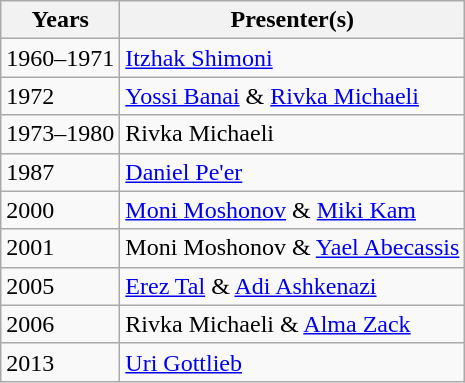<table class="wikitable">
<tr>
<th>Years</th>
<th>Presenter(s)</th>
</tr>
<tr>
<td>1960–1971</td>
<td><a href='#'>Itzhak Shimoni</a></td>
</tr>
<tr>
<td>1972</td>
<td><a href='#'>Yossi Banai</a> & <a href='#'>Rivka Michaeli</a></td>
</tr>
<tr>
<td>1973–1980</td>
<td>Rivka Michaeli</td>
</tr>
<tr>
<td>1987</td>
<td><a href='#'>Daniel Pe'er</a></td>
</tr>
<tr>
<td>2000</td>
<td><a href='#'>Moni Moshonov</a> & <a href='#'>Miki Kam</a></td>
</tr>
<tr>
<td>2001</td>
<td>Moni Moshonov & <a href='#'>Yael Abecassis</a></td>
</tr>
<tr>
<td>2005</td>
<td><a href='#'>Erez Tal</a> & <a href='#'>Adi Ashkenazi</a></td>
</tr>
<tr>
<td>2006</td>
<td>Rivka Michaeli & <a href='#'>Alma Zack</a></td>
</tr>
<tr>
<td>2013</td>
<td><a href='#'>Uri Gottlieb</a></td>
</tr>
</table>
